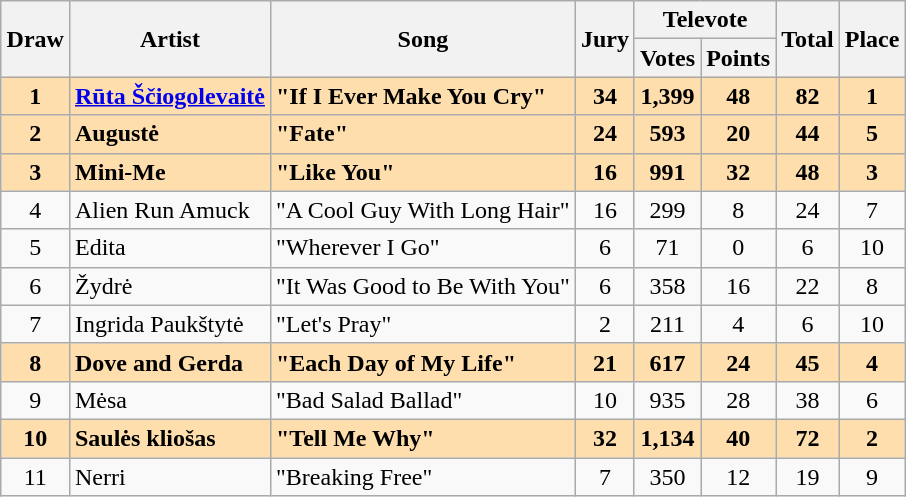<table class="sortable wikitable" style="margin: 1em auto 1em auto; text-align:center;">
<tr>
<th rowspan="2">Draw</th>
<th rowspan="2">Artist</th>
<th rowspan="2">Song</th>
<th rowspan="2">Jury</th>
<th colspan="2">Televote</th>
<th rowspan="2">Total</th>
<th rowspan="2">Place</th>
</tr>
<tr>
<th>Votes</th>
<th>Points</th>
</tr>
<tr style="font-weight:bold; background:navajowhite;">
<td>1</td>
<td align="left"><a href='#'>Rūta Ščiogolevaitė</a></td>
<td align="left">"If I Ever Make You Cry"</td>
<td>34</td>
<td>1,399</td>
<td>48</td>
<td>82</td>
<td>1</td>
</tr>
<tr style="font-weight:bold; background:navajowhite;">
<td>2</td>
<td align="left">Augustė</td>
<td align="left">"Fate"</td>
<td>24</td>
<td>593</td>
<td>20</td>
<td>44</td>
<td>5</td>
</tr>
<tr style="font-weight:bold; background:navajowhite;">
<td>3</td>
<td align="left">Mini-Me</td>
<td align="left">"Like You"</td>
<td>16</td>
<td>991</td>
<td>32</td>
<td>48</td>
<td>3</td>
</tr>
<tr>
<td>4</td>
<td align="left">Alien Run Amuck</td>
<td align="left">"A Cool Guy With Long Hair"</td>
<td>16</td>
<td>299</td>
<td>8</td>
<td>24</td>
<td>7</td>
</tr>
<tr>
<td>5</td>
<td align="left">Edita</td>
<td align="left">"Wherever I Go"</td>
<td>6</td>
<td>71</td>
<td>0</td>
<td>6</td>
<td>10</td>
</tr>
<tr>
<td>6</td>
<td align="left">Žydrė</td>
<td align="left">"It Was Good to Be With You"</td>
<td>6</td>
<td>358</td>
<td>16</td>
<td>22</td>
<td>8</td>
</tr>
<tr>
<td>7</td>
<td align="left">Ingrida Paukštytė</td>
<td align="left">"Let's Pray"</td>
<td>2</td>
<td>211</td>
<td>4</td>
<td>6</td>
<td>10</td>
</tr>
<tr style="font-weight:bold; background:navajowhite;">
<td>8</td>
<td align="left">Dove and Gerda</td>
<td align="left">"Each Day of My Life"</td>
<td>21</td>
<td>617</td>
<td>24</td>
<td>45</td>
<td>4</td>
</tr>
<tr>
<td>9</td>
<td align="left">Mėsa</td>
<td align="left">"Bad Salad Ballad"</td>
<td>10</td>
<td>935</td>
<td>28</td>
<td>38</td>
<td>6</td>
</tr>
<tr style="font-weight:bold; background:navajowhite;">
<td>10</td>
<td align="left">Saulės kliošas</td>
<td align="left">"Tell Me Why"</td>
<td>32</td>
<td>1,134</td>
<td>40</td>
<td>72</td>
<td>2</td>
</tr>
<tr>
<td>11</td>
<td align="left">Nerri</td>
<td align="left">"Breaking Free"</td>
<td>7</td>
<td>350</td>
<td>12</td>
<td>19</td>
<td>9</td>
</tr>
</table>
